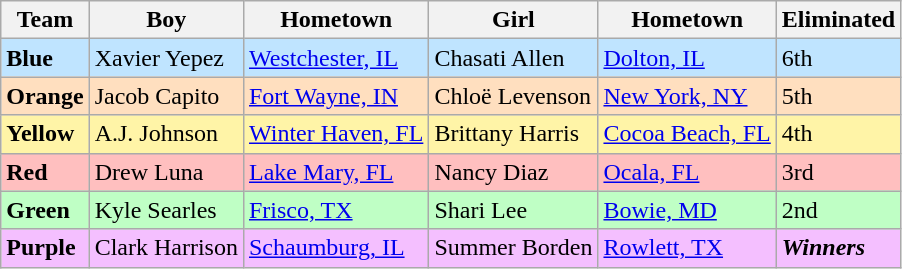<table class="wikitable">
<tr>
<th colspan="1">Team</th>
<th colspan="1">Boy</th>
<th colspan="1">Hometown</th>
<th colspan="1">Girl</th>
<th colspan="1">Hometown</th>
<th colspan="1">Eliminated</th>
</tr>
<tr style="background-color:#BFE4FF">
<td><strong>Blue</strong></td>
<td>Xavier Yepez</td>
<td><a href='#'>Westchester, IL</a></td>
<td>Chasati Allen</td>
<td><a href='#'>Dolton, IL</a></td>
<td>6th</td>
</tr>
<tr style="background-color:#FFDFBF">
<td><strong>Orange</strong></td>
<td>Jacob Capito</td>
<td><a href='#'>Fort Wayne, IN</a></td>
<td>Chloë Levenson</td>
<td><a href='#'>New York, NY</a></td>
<td>5th</td>
</tr>
<tr style="background-color:#FFF4A7">
<td><strong>Yellow</strong></td>
<td>A.J. Johnson</td>
<td><a href='#'>Winter Haven, FL</a></td>
<td>Brittany Harris</td>
<td><a href='#'>Cocoa Beach, FL</a></td>
<td>4th</td>
</tr>
<tr style="background-color:#FFBFBF">
<td><strong>Red</strong></td>
<td>Drew Luna</td>
<td><a href='#'>Lake Mary, FL</a></td>
<td>Nancy Diaz</td>
<td><a href='#'>Ocala, FL</a></td>
<td>3rd</td>
</tr>
<tr style="background-color:#BFFFC5">
<td><strong>Green</strong></td>
<td>Kyle Searles</td>
<td><a href='#'>Frisco, TX</a></td>
<td>Shari Lee</td>
<td><a href='#'>Bowie, MD</a></td>
<td>2nd</td>
</tr>
<tr style="background-color:#F4BFFF">
<td><strong>Purple</strong></td>
<td>Clark Harrison</td>
<td><a href='#'>Schaumburg, IL</a></td>
<td>Summer Borden</td>
<td><a href='#'>Rowlett, TX</a></td>
<td><strong><em>Winners</em></strong></td>
</tr>
</table>
